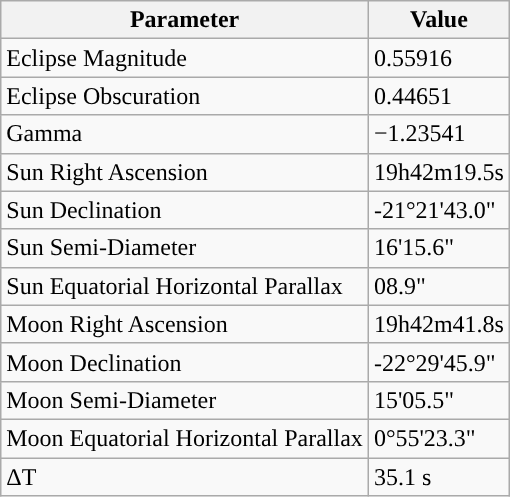<table class="wikitable">
<tr>
<th>Parameter</th>
<th>Value</th>
</tr>
<tr>
<td>Eclipse Magnitude</td>
<td>0.55916</td>
</tr>
<tr>
<td>Eclipse Obscuration</td>
<td>0.44651</td>
</tr>
<tr>
<td>Gamma</td>
<td>−1.23541</td>
</tr>
<tr>
<td>Sun Right Ascension</td>
<td>19h42m19.5s</td>
</tr>
<tr>
<td>Sun Declination</td>
<td>-21°21'43.0"</td>
</tr>
<tr>
<td>Sun Semi-Diameter</td>
<td>16'15.6"</td>
</tr>
<tr>
<td>Sun Equatorial Horizontal Parallax</td>
<td>08.9"</td>
</tr>
<tr>
<td>Moon Right Ascension</td>
<td>19h42m41.8s</td>
</tr>
<tr>
<td>Moon Declination</td>
<td>-22°29'45.9"</td>
</tr>
<tr>
<td>Moon Semi-Diameter</td>
<td>15'05.5"</td>
</tr>
<tr>
<td>Moon Equatorial Horizontal Parallax</td>
<td>0°55'23.3"</td>
</tr>
<tr>
<td>ΔT</td>
<td>35.1 s</td>
</tr>
</table>
